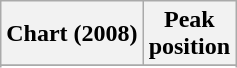<table class="wikitable sortable plainrowheaders" style="text-align:center">
<tr>
<th scope="col">Chart (2008)</th>
<th scope="col">Peak<br> position</th>
</tr>
<tr>
</tr>
<tr>
</tr>
<tr>
</tr>
<tr>
</tr>
<tr>
</tr>
</table>
